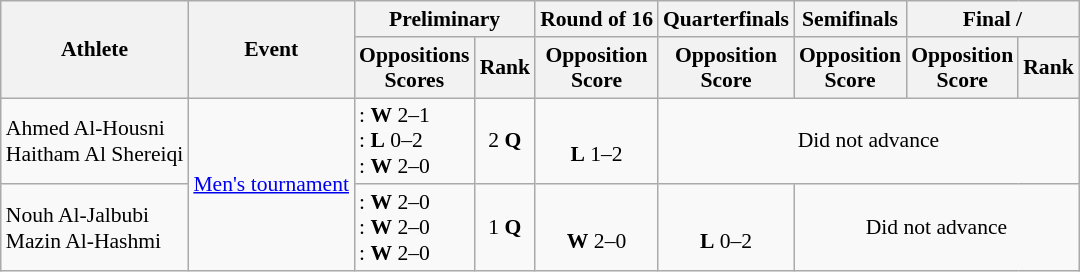<table class=wikitable style="font-size:90%; text-align:center;">
<tr>
<th rowspan=2>Athlete</th>
<th rowspan=2>Event</th>
<th colspan=2>Preliminary</th>
<th>Round of 16</th>
<th>Quarterfinals</th>
<th>Semifinals</th>
<th colspan=2>Final / </th>
</tr>
<tr>
<th>Oppositions<br>Scores</th>
<th>Rank</th>
<th>Opposition<br>Score</th>
<th>Opposition<br>Score</th>
<th>Opposition<br>Score</th>
<th>Opposition<br>Score</th>
<th>Rank</th>
</tr>
<tr>
<td align=left>Ahmed Al-Housni<br>Haitham Al Shereiqi</td>
<td align=left rowspan=2><a href='#'>Men's tournament</a></td>
<td align=left>: <strong>W</strong> 2–1<br>: <strong>L</strong> 0–2<br>: <strong>W</strong> 2–0</td>
<td>2 <strong>Q</strong></td>
<td><br> <strong>L</strong> 1–2</td>
<td colspan=4>Did not advance</td>
</tr>
<tr>
<td align=left>Nouh Al-Jalbubi<br>Mazin Al-Hashmi</td>
<td align=left>: <strong>W</strong> 2–0<br>: <strong>W</strong> 2–0<br>: <strong>W</strong> 2–0</td>
<td>1 <strong>Q</strong></td>
<td><br> <strong>W</strong> 2–0</td>
<td><br> <strong>L</strong> 0–2</td>
<td colspan=3>Did not advance</td>
</tr>
</table>
